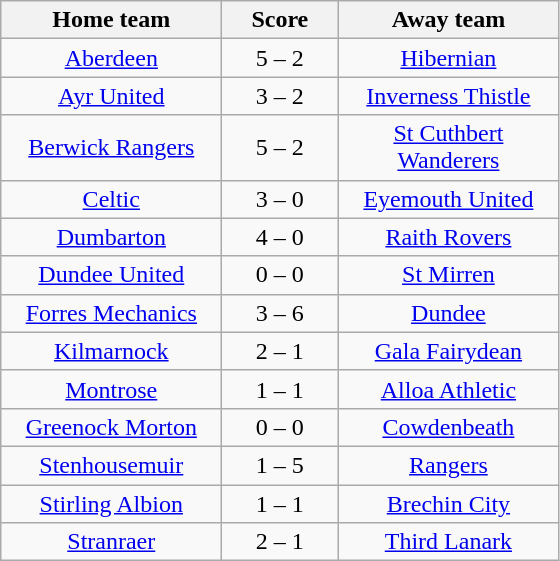<table class="wikitable" style="text-align: center">
<tr>
<th width=140>Home team</th>
<th width=70>Score</th>
<th width=140>Away team</th>
</tr>
<tr>
<td><a href='#'>Aberdeen</a></td>
<td>5 – 2</td>
<td><a href='#'>Hibernian</a></td>
</tr>
<tr>
<td><a href='#'>Ayr United</a></td>
<td>3 – 2</td>
<td><a href='#'>Inverness Thistle</a></td>
</tr>
<tr>
<td><a href='#'>Berwick Rangers</a></td>
<td>5 – 2</td>
<td><a href='#'>St Cuthbert Wanderers</a></td>
</tr>
<tr>
<td><a href='#'>Celtic</a></td>
<td>3 – 0</td>
<td><a href='#'>Eyemouth United</a></td>
</tr>
<tr>
<td><a href='#'>Dumbarton</a></td>
<td>4 – 0</td>
<td><a href='#'>Raith Rovers</a></td>
</tr>
<tr>
<td><a href='#'>Dundee United</a></td>
<td>0 – 0</td>
<td><a href='#'>St Mirren</a></td>
</tr>
<tr>
<td><a href='#'>Forres Mechanics</a></td>
<td>3 – 6</td>
<td><a href='#'>Dundee</a></td>
</tr>
<tr>
<td><a href='#'>Kilmarnock</a></td>
<td>2 – 1</td>
<td><a href='#'>Gala Fairydean</a></td>
</tr>
<tr>
<td><a href='#'>Montrose</a></td>
<td>1 – 1</td>
<td><a href='#'>Alloa Athletic</a></td>
</tr>
<tr>
<td><a href='#'>Greenock Morton</a></td>
<td>0 – 0</td>
<td><a href='#'>Cowdenbeath</a></td>
</tr>
<tr>
<td><a href='#'>Stenhousemuir</a></td>
<td>1 – 5</td>
<td><a href='#'>Rangers</a></td>
</tr>
<tr>
<td><a href='#'>Stirling Albion</a></td>
<td>1 – 1</td>
<td><a href='#'>Brechin City</a></td>
</tr>
<tr>
<td><a href='#'>Stranraer</a></td>
<td>2 – 1</td>
<td><a href='#'>Third Lanark</a></td>
</tr>
</table>
